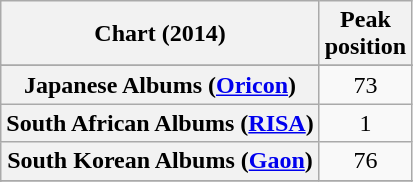<table class="wikitable plainrowheaders sortable" style="text-align:center;">
<tr>
<th scope="col">Chart (2014)</th>
<th scope="col">Peak<br>position</th>
</tr>
<tr>
</tr>
<tr>
</tr>
<tr>
</tr>
<tr>
<th scope="row">Japanese Albums (<a href='#'>Oricon</a>)</th>
<td>73</td>
</tr>
<tr>
<th scope="row">South African Albums (<a href='#'>RISA</a>)</th>
<td>1</td>
</tr>
<tr>
<th scope="row">South Korean Albums (<a href='#'>Gaon</a>)</th>
<td>76</td>
</tr>
<tr>
</tr>
<tr>
</tr>
<tr>
</tr>
<tr>
</tr>
</table>
